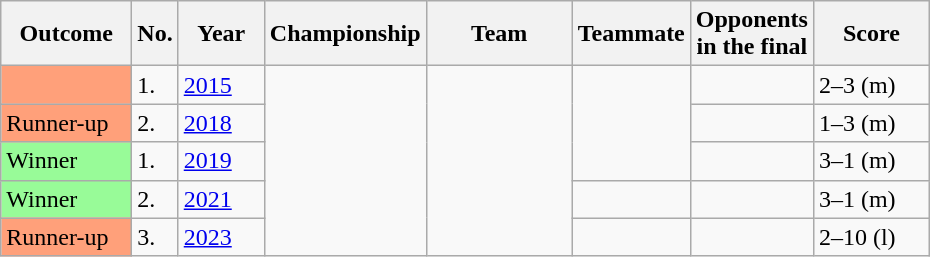<table class="sortable wikitable">
<tr>
<th style="width:80px;">Outcome</th>
<th style="width:20px;">No.</th>
<th style="width:50px;">Year</th>
<th style="width:0px;">Championship</th>
<th style="width:90px;">Team</th>
<th style="width:0px;">Teammate</th>
<th style="width:0px;">Opponents in the final</th>
<th style="width:70px;">Score</th>
</tr>
<tr style=>
<td style="background:#ffa07a;"></td>
<td>1.</td>
<td><a href='#'>2015</a></td>
<td rowspan=5></td>
<td rowspan=5></td>
<td rowspan=3></td>
<td></td>
<td>2–3 (m)</td>
</tr>
<tr>
<td style="background:#ffa07a;">Runner-up</td>
<td>2.</td>
<td><a href='#'>2018</a></td>
<td></td>
<td>1–3 (m)</td>
</tr>
<tr>
<td style="background:#98fb98;">Winner</td>
<td>1.</td>
<td><a href='#'>2019</a></td>
<td></td>
<td>3–1 (m)</td>
</tr>
<tr>
<td style="background:#98fb98;">Winner</td>
<td>2.</td>
<td><a href='#'>2021</a></td>
<td></td>
<td></td>
<td>3–1 (m)</td>
</tr>
<tr>
<td style="background:#ffa07a;">Runner-up</td>
<td>3.</td>
<td><a href='#'>2023</a></td>
<td></td>
<td></td>
<td>2–10 (l)</td>
</tr>
</table>
